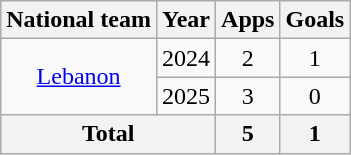<table class="wikitable" style="text-align:center">
<tr>
<th>National team</th>
<th>Year</th>
<th>Apps</th>
<th>Goals</th>
</tr>
<tr>
<td rowspan="2"><a href='#'>Lebanon</a></td>
<td>2024</td>
<td>2</td>
<td>1</td>
</tr>
<tr>
<td>2025</td>
<td>3</td>
<td>0</td>
</tr>
<tr>
<th colspan="2">Total</th>
<th>5</th>
<th>1</th>
</tr>
</table>
